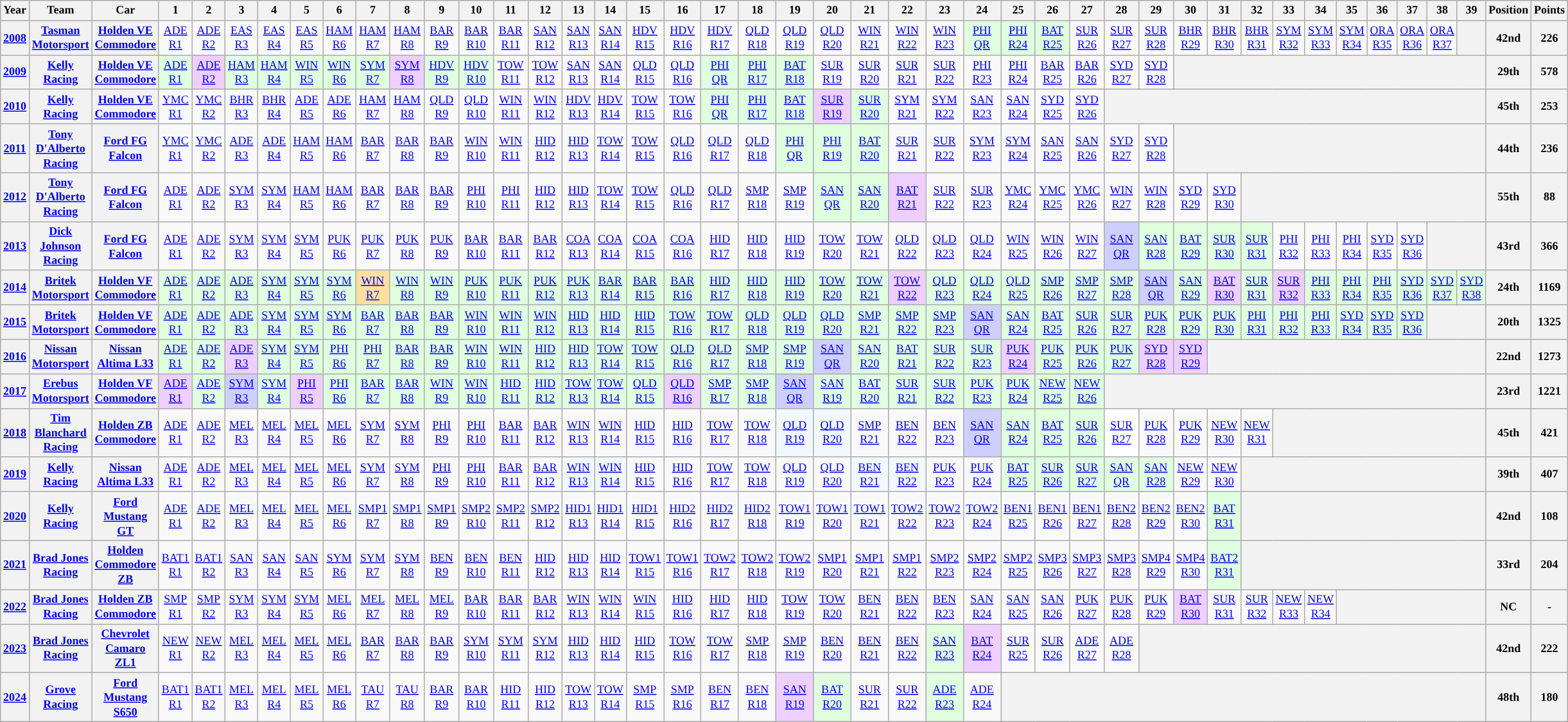<table class="wikitable" style="text-align:center; font-size:75%">
<tr>
<th>Year</th>
<th>Team</th>
<th>Car</th>
<th>1</th>
<th>2</th>
<th>3</th>
<th>4</th>
<th>5</th>
<th>6</th>
<th>7</th>
<th>8</th>
<th>9</th>
<th>10</th>
<th>11</th>
<th>12</th>
<th>13</th>
<th>14</th>
<th>15</th>
<th>16</th>
<th>17</th>
<th>18</th>
<th>19</th>
<th>20</th>
<th>21</th>
<th>22</th>
<th>23</th>
<th>24</th>
<th>25</th>
<th>26</th>
<th>27</th>
<th>28</th>
<th>29</th>
<th>30</th>
<th>31</th>
<th>32</th>
<th>33</th>
<th>34</th>
<th>35</th>
<th>36</th>
<th>37</th>
<th>38</th>
<th>39</th>
<th>Position</th>
<th>Points</th>
</tr>
<tr>
<th><a href='#'>2008</a></th>
<th><a href='#'>Tasman Motorsport</a></th>
<th><a href='#'>Holden VE Commodore</a></th>
<td><a href='#'>ADE<br>R1</a></td>
<td><a href='#'>ADE<br>R2</a></td>
<td><a href='#'>EAS<br>R3</a></td>
<td><a href='#'>EAS<br>R4</a></td>
<td><a href='#'>EAS<br>R5</a></td>
<td><a href='#'>HAM<br>R6</a></td>
<td><a href='#'>HAM<br>R7</a></td>
<td><a href='#'>HAM<br>R8</a></td>
<td><a href='#'>BAR<br>R9</a></td>
<td><a href='#'>BAR<br>R10</a></td>
<td><a href='#'>BAR<br>R11</a></td>
<td><a href='#'>SAN<br>R12</a></td>
<td><a href='#'>SAN<br>R13</a></td>
<td><a href='#'>SAN<br>R14</a></td>
<td><a href='#'>HDV<br>R15</a></td>
<td><a href='#'>HDV<br>R16</a></td>
<td><a href='#'>HDV<br>R17</a></td>
<td><a href='#'>QLD<br>R18</a></td>
<td><a href='#'>QLD<br>R19</a></td>
<td><a href='#'>QLD<br>R20</a></td>
<td><a href='#'>WIN<br>R21</a></td>
<td><a href='#'>WIN<br>R22</a></td>
<td><a href='#'>WIN<br>R23</a></td>
<td style="background: #dfffdf"><a href='#'>PHI<br>QR</a><br></td>
<td style="background: #dfffdf"><a href='#'>PHI<br>R24</a><br></td>
<td style="background: #dfffdf"><a href='#'>BAT<br>R25</a><br></td>
<td><a href='#'>SUR<br>R26</a></td>
<td><a href='#'>SUR<br>R27</a></td>
<td><a href='#'>SUR<br>R28</a></td>
<td><a href='#'>BHR<br>R29</a></td>
<td><a href='#'>BHR<br>R30</a></td>
<td><a href='#'>BHR<br>R31</a></td>
<td><a href='#'>SYM<br>R32</a></td>
<td><a href='#'>SYM<br>R33</a></td>
<td><a href='#'>SYM<br>R34</a></td>
<td><a href='#'>ORA<br>R35</a></td>
<td><a href='#'>ORA<br>R36</a></td>
<td><a href='#'>ORA<br>R37</a></td>
<th></th>
<th>42nd</th>
<th>226</th>
</tr>
<tr>
<th><a href='#'>2009</a></th>
<th><a href='#'>Kelly Racing</a></th>
<th><a href='#'>Holden VE Commodore</a></th>
<td style="background: #dfffdf"><a href='#'>ADE<br>R1</a><br></td>
<td style="background: #efcfff"><a href='#'>ADE<br>R2</a><br></td>
<td style="background: #dfffdf"><a href='#'>HAM<br>R3</a><br></td>
<td style="background: #dfffdf"><a href='#'>HAM<br>R4</a><br></td>
<td style="background: #dfffdf"><a href='#'>WIN<br>R5</a><br></td>
<td style="background: #dfffdf"><a href='#'>WIN<br>R6</a><br></td>
<td style="background: #dfffdf"><a href='#'>SYM<br>R7</a><br></td>
<td style="background: #efcfff"><a href='#'>SYM<br>R8</a><br></td>
<td style="background: #dfffdf"><a href='#'>HDV<br>R9</a><br></td>
<td style="background: #dfffdf"><a href='#'>HDV<br>R10</a><br></td>
<td><a href='#'>TOW<br>R11</a></td>
<td><a href='#'>TOW<br>R12</a></td>
<td><a href='#'>SAN<br>R13</a></td>
<td><a href='#'>SAN<br>R14</a></td>
<td><a href='#'>QLD<br>R15</a></td>
<td><a href='#'>QLD<br>R16</a></td>
<td style="background: #dfffdf"><a href='#'>PHI<br>QR</a><br></td>
<td style="background: #dfffdf"><a href='#'>PHI<br>R17</a><br></td>
<td style="background: #dfffdf"><a href='#'>BAT<br>R18</a><br></td>
<td><a href='#'>SUR<br>R19</a></td>
<td><a href='#'>SUR<br>R20</a></td>
<td><a href='#'>SUR<br>R21</a></td>
<td><a href='#'>SUR<br>R22</a></td>
<td><a href='#'>PHI<br>R23</a></td>
<td><a href='#'>PHI<br>R24</a></td>
<td><a href='#'>BAR<br>R25</a></td>
<td><a href='#'>BAR<br>R26</a></td>
<td><a href='#'>SYD<br>R27</a></td>
<td><a href='#'>SYD<br>R28</a></td>
<th colspan=10></th>
<th>29th</th>
<th>578</th>
</tr>
<tr>
<th><a href='#'>2010</a></th>
<th><a href='#'>Kelly Racing</a></th>
<th><a href='#'>Holden VE Commodore</a></th>
<td><a href='#'>YMC<br>R1</a></td>
<td><a href='#'>YMC<br>R2</a></td>
<td><a href='#'>BHR<br>R3</a></td>
<td><a href='#'>BHR<br>R4</a></td>
<td><a href='#'>ADE<br>R5</a></td>
<td><a href='#'>ADE<br>R6</a></td>
<td><a href='#'>HAM<br>R7</a></td>
<td><a href='#'>HAM<br>R8</a></td>
<td><a href='#'>QLD<br>R9</a></td>
<td><a href='#'>QLD<br>R10</a></td>
<td><a href='#'>WIN<br>R11</a></td>
<td><a href='#'>WIN<br>R12</a></td>
<td><a href='#'>HDV<br>R13</a></td>
<td><a href='#'>HDV<br>R14</a></td>
<td><a href='#'>TOW<br>R15</a></td>
<td><a href='#'>TOW<br>R16</a></td>
<td style="background: #dfffdf"><a href='#'>PHI<br>QR</a><br></td>
<td style="background: #dfffdf"><a href='#'>PHI<br>R17</a><br></td>
<td style="background: #dfffdf"><a href='#'>BAT<br>R18</a><br></td>
<td style="background: #efcfff"><a href='#'>SUR<br>R19</a><br></td>
<td style="background: #dfffdf"><a href='#'>SUR<br>R20</a><br></td>
<td><a href='#'>SYM<br>R21</a></td>
<td><a href='#'>SYM<br>R22</a></td>
<td><a href='#'>SAN<br>R23</a></td>
<td><a href='#'>SAN<br>R24</a></td>
<td><a href='#'>SYD<br>R25</a></td>
<td><a href='#'>SYD<br>R26</a></td>
<th colspan=12></th>
<th>45th</th>
<th>253</th>
</tr>
<tr>
<th><a href='#'>2011</a></th>
<th><a href='#'>Tony D'Alberto Racing</a></th>
<th><a href='#'>Ford FG Falcon</a></th>
<td><a href='#'>YMC<br>R1</a></td>
<td><a href='#'>YMC<br>R2</a></td>
<td><a href='#'>ADE<br>R3</a></td>
<td><a href='#'>ADE<br>R4</a></td>
<td><a href='#'>HAM<br>R5</a></td>
<td><a href='#'>HAM<br>R6</a></td>
<td><a href='#'>BAR<br>R7</a></td>
<td><a href='#'>BAR<br>R8</a></td>
<td><a href='#'>BAR<br>R9</a></td>
<td><a href='#'>WIN<br>R10</a></td>
<td><a href='#'>WIN<br>R11</a></td>
<td><a href='#'>HID<br>R12</a></td>
<td><a href='#'>HID<br>R13</a></td>
<td><a href='#'>TOW<br>R14</a></td>
<td><a href='#'>TOW<br>R15</a></td>
<td><a href='#'>QLD<br>R16</a></td>
<td><a href='#'>QLD<br>R17</a></td>
<td><a href='#'>QLD<br>R18</a></td>
<td style="background: #dfffdf"><a href='#'>PHI<br>QR</a><br></td>
<td style="background: #dfffdf"><a href='#'>PHI<br>R19</a><br></td>
<td style="background: #dfffdf"><a href='#'>BAT<br>R20</a><br></td>
<td><a href='#'>SUR<br>R21</a></td>
<td><a href='#'>SUR<br>R22</a></td>
<td><a href='#'>SYM<br>R23</a></td>
<td><a href='#'>SYM<br>R24</a></td>
<td><a href='#'>SAN<br>R25</a></td>
<td><a href='#'>SAN<br>R26</a></td>
<td><a href='#'>SYD<br>R27</a></td>
<td><a href='#'>SYD<br>R28</a></td>
<th colspan=10></th>
<th>44th</th>
<th>236</th>
</tr>
<tr>
<th><a href='#'>2012</a></th>
<th><a href='#'>Tony D'Alberto Racing</a></th>
<th><a href='#'>Ford FG Falcon</a></th>
<td><a href='#'>ADE<br>R1</a></td>
<td><a href='#'>ADE<br>R2</a></td>
<td><a href='#'>SYM<br>R3</a></td>
<td><a href='#'>SYM<br>R4</a></td>
<td><a href='#'>HAM<br>R5</a></td>
<td><a href='#'>HAM<br>R6</a></td>
<td><a href='#'>BAR<br>R7</a></td>
<td><a href='#'>BAR<br>R8</a></td>
<td><a href='#'>BAR<br>R9</a></td>
<td><a href='#'>PHI<br>R10</a></td>
<td><a href='#'>PHI<br>R11</a></td>
<td><a href='#'>HID<br>R12</a></td>
<td><a href='#'>HID<br>R13</a></td>
<td><a href='#'>TOW<br>R14</a></td>
<td><a href='#'>TOW<br>R15</a></td>
<td><a href='#'>QLD<br>R16</a></td>
<td><a href='#'>QLD<br>R17</a></td>
<td><a href='#'>SMP<br>R18</a></td>
<td><a href='#'>SMP<br>R19</a></td>
<td style="background: #dfffdf"><a href='#'>SAN<br>QR</a><br></td>
<td style="background: #dfffdf"><a href='#'>SAN<br>R20</a><br></td>
<td style="background: #efcfff"><a href='#'>BAT<br>R21</a><br></td>
<td><a href='#'>SUR<br>R22</a></td>
<td><a href='#'>SUR<br>R23</a></td>
<td><a href='#'>YMC<br>R24</a></td>
<td><a href='#'>YMC<br>R25</a></td>
<td><a href='#'>YMC<br>R26</a></td>
<td><a href='#'>WIN<br>R27</a></td>
<td><a href='#'>WIN<br>R28</a></td>
<td><a href='#'>SYD<br>R29</a></td>
<td><a href='#'>SYD<br>R30</a></td>
<th colspan=8></th>
<th>55th</th>
<th>88</th>
</tr>
<tr>
<th><a href='#'>2013</a></th>
<th><a href='#'>Dick Johnson Racing</a></th>
<th><a href='#'>Ford FG Falcon</a></th>
<td><a href='#'>ADE<br>R1</a></td>
<td><a href='#'>ADE<br>R2</a></td>
<td><a href='#'>SYM<br>R3</a></td>
<td><a href='#'>SYM<br>R4</a></td>
<td><a href='#'>SYM<br>R5</a></td>
<td><a href='#'>PUK<br>R6</a></td>
<td><a href='#'>PUK<br>R7</a></td>
<td><a href='#'>PUK<br>R8</a></td>
<td><a href='#'>PUK<br>R9</a></td>
<td><a href='#'>BAR<br>R10</a></td>
<td><a href='#'>BAR<br>R11</a></td>
<td><a href='#'>BAR<br>R12</a></td>
<td><a href='#'>COA<br>R13</a></td>
<td><a href='#'>COA<br>R14</a></td>
<td><a href='#'>COA<br>R15</a></td>
<td><a href='#'>COA<br>R16</a></td>
<td><a href='#'>HID<br>R17</a></td>
<td><a href='#'>HID<br>R18</a></td>
<td><a href='#'>HID<br>R19</a></td>
<td><a href='#'>TOW<br>R20</a></td>
<td><a href='#'>TOW<br>R21</a></td>
<td><a href='#'>QLD<br>R22</a></td>
<td><a href='#'>QLD<br>R23</a></td>
<td><a href='#'>QLD<br>R24</a></td>
<td><a href='#'>WIN<br>R25</a></td>
<td><a href='#'>WIN<br>R26</a></td>
<td><a href='#'>WIN<br>R27</a></td>
<td style="background: #cfcfff"><a href='#'>SAN<br>QR</a><br></td>
<td style="background: #dfffdf"><a href='#'>SAN<br>R28</a><br></td>
<td style="background: #dfffdf"><a href='#'>BAT<br>R29</a><br></td>
<td style="background: #dfffdf"><a href='#'>SUR<br>R30</a><br></td>
<td style="background: #dfffdf"><a href='#'>SUR<br>R31</a><br></td>
<td><a href='#'>PHI<br>R32</a></td>
<td><a href='#'>PHI<br>R33</a></td>
<td><a href='#'>PHI<br>R34</a></td>
<td><a href='#'>SYD<br>R35</a></td>
<td><a href='#'>SYD<br>R36</a></td>
<th colspan=2></th>
<th>43rd</th>
<th>366</th>
</tr>
<tr>
<th><a href='#'>2014</a></th>
<th><a href='#'>Britek Motorsport</a></th>
<th><a href='#'>Holden VF Commodore</a></th>
<td style="background: #dfffdf"><a href='#'>ADE<br>R1</a><br></td>
<td style="background: #dfffdf"><a href='#'>ADE<br>R2</a><br></td>
<td style="background: #dfffdf"><a href='#'>ADE<br>R3</a><br></td>
<td style="background: #dfffdf"><a href='#'>SYM<br>R4</a><br></td>
<td style="background: #dfffdf"><a href='#'>SYM<br>R5</a><br></td>
<td style="background: #dfffdf"><a href='#'>SYM<br>R6</a><br></td>
<td style="background: #ffdf9f"><a href='#'>WIN<br>R7</a><br></td>
<td style="background: #dfffdf"><a href='#'>WIN<br>R8</a><br></td>
<td style="background: #dfffdf"><a href='#'>WIN<br>R9</a><br></td>
<td style="background: #dfffdf"><a href='#'>PUK<br>R10</a><br></td>
<td style="background: #dfffdf"><a href='#'>PUK<br>R11</a><br></td>
<td style="background: #dfffdf"><a href='#'>PUK<br>R12</a><br></td>
<td style="background: #dfffdf"><a href='#'>PUK<br>R13</a><br></td>
<td style="background: #dfffdf"><a href='#'>BAR<br>R14</a><br></td>
<td style="background: #dfffdf"><a href='#'>BAR<br>R15</a><br></td>
<td style="background: #dfffdf"><a href='#'>BAR<br>R16</a><br></td>
<td style="background: #dfffdf"><a href='#'>HID<br>R17</a><br></td>
<td style="background: #dfffdf"><a href='#'>HID<br>R18</a><br></td>
<td style="background: #dfffdf"><a href='#'>HID<br>R19</a><br></td>
<td style="background: #dfffdf"><a href='#'>TOW<br>R20</a><br></td>
<td style="background: #dfffdf"><a href='#'>TOW<br>R21</a><br></td>
<td style="background: #efcfff"><a href='#'>TOW<br>R22</a><br></td>
<td style="background: #dfffdf"><a href='#'>QLD<br>R23</a><br></td>
<td style="background: #dfffdf"><a href='#'>QLD<br>R24</a><br></td>
<td style="background: #dfffdf"><a href='#'>QLD<br>R25</a><br></td>
<td style="background: #dfffdf"><a href='#'>SMP<br>R26</a><br></td>
<td style="background: #dfffdf"><a href='#'>SMP<br>R27</a><br></td>
<td style="background: #dfffdf"><a href='#'>SMP<br>R28</a><br></td>
<td style="background: #cfcfff"><a href='#'>SAN<br>QR</a><br></td>
<td style="background: #dfffdf"><a href='#'>SAN<br>R29</a><br></td>
<td style="background: #efcfff"><a href='#'>BAT<br>R30</a><br></td>
<td style="background: #dfffdf"><a href='#'>SUR<br>R31</a><br></td>
<td style="background: #efcfff"><a href='#'>SUR<br>R32</a><br></td>
<td style="background: #dfffdf"><a href='#'>PHI<br>R33</a><br></td>
<td style="background: #dfffdf"><a href='#'>PHI<br>R34</a><br></td>
<td style="background: #dfffdf"><a href='#'>PHI<br>R35</a><br></td>
<td style="background: #dfffdf"><a href='#'>SYD<br>R36</a><br></td>
<td style="background: #dfffdf"><a href='#'>SYD<br>R37</a><br></td>
<td style="background: #dfffdf"><a href='#'>SYD<br>R38</a><br></td>
<th>24th</th>
<th>1169</th>
</tr>
<tr>
<th><a href='#'>2015</a></th>
<th><a href='#'>Britek Motorsport</a></th>
<th><a href='#'>Holden VF Commodore</a></th>
<td style="background: #dfffdf"><a href='#'>ADE<br>R1</a><br></td>
<td style="background: #dfffdf"><a href='#'>ADE<br>R2</a><br></td>
<td style="background: #dfffdf"><a href='#'>ADE<br>R3</a><br></td>
<td style="background: #dfffdf"><a href='#'>SYM<br>R4</a><br></td>
<td style="background: #dfffdf"><a href='#'>SYM<br>R5</a><br></td>
<td style="background: #dfffdf"><a href='#'>SYM<br>R6</a><br></td>
<td style="background: #dfffdf"><a href='#'>BAR<br>R7</a><br></td>
<td style="background: #dfffdf"><a href='#'>BAR<br>R8</a><br></td>
<td style="background: #dfffdf"><a href='#'>BAR<br>R9</a><br></td>
<td style="background: #dfffdf"><a href='#'>WIN<br>R10</a><br></td>
<td style="background: #dfffdf"><a href='#'>WIN<br>R11</a><br></td>
<td style="background: #dfffdf"><a href='#'>WIN<br>R12</a><br></td>
<td style="background: #dfffdf"><a href='#'>HID<br>R13</a><br></td>
<td style="background: #dfffdf"><a href='#'>HID<br>R14</a><br></td>
<td style="background: #dfffdf"><a href='#'>HID<br>R15</a><br></td>
<td style="background: #dfffdf"><a href='#'>TOW<br>R16</a><br></td>
<td style="background: #dfffdf"><a href='#'>TOW<br>R17</a><br></td>
<td style="background: #dfffdf"><a href='#'>QLD<br>R18</a><br></td>
<td style="background: #dfffdf"><a href='#'>QLD<br>R19</a><br></td>
<td style="background: #dfffdf"><a href='#'>QLD<br>R20</a><br></td>
<td style="background: #dfffdf"><a href='#'>SMP<br>R21</a><br></td>
<td style="background: #dfffdf"><a href='#'>SMP<br>R22</a><br></td>
<td style="background: #dfffdf"><a href='#'>SMP<br>R23</a><br></td>
<td style="background: #cfcfff"><a href='#'>SAN<br>QR</a><br></td>
<td style="background: #dfffdf"><a href='#'>SAN<br>R24</a><br></td>
<td style="background: #dfffdf"><a href='#'>BAT<br>R25</a><br></td>
<td style="background: #dfffdf"><a href='#'>SUR<br>R26</a><br></td>
<td style="background: #dfffdf"><a href='#'>SUR<br>R27</a><br></td>
<td style="background: #dfffdf"><a href='#'>PUK<br>R28</a><br></td>
<td style="background: #dfffdf"><a href='#'>PUK<br>R29</a><br></td>
<td style="background: #dfffdf"><a href='#'>PUK<br>R30</a><br></td>
<td style="background: #dfffdf"><a href='#'>PHI<br>R31</a><br></td>
<td style="background: #dfffdf"><a href='#'>PHI<br>R32</a><br></td>
<td style="background: #dfffdf"><a href='#'>PHI<br>R33</a><br></td>
<td style="background: #dfffdf"><a href='#'>SYD<br>R34</a><br></td>
<td style="background: #dfffdf"><a href='#'>SYD<br>R35</a><br></td>
<td style="background: #dfffdf"><a href='#'>SYD<br>R36</a><br></td>
<th colspan=2></th>
<th>20th</th>
<th>1325</th>
</tr>
<tr>
<th><a href='#'>2016</a></th>
<th><a href='#'>Nissan Motorsport</a></th>
<th><a href='#'>Nissan Altima L33</a></th>
<td style="background: #dfffdf"><a href='#'>ADE<br>R1</a><br></td>
<td style="background: #dfffdf"><a href='#'>ADE<br>R2</a><br></td>
<td style="background: #efcfff"><a href='#'>ADE<br>R3</a><br></td>
<td style="background: #dfffdf"><a href='#'>SYM<br>R4</a><br></td>
<td style="background: #dfffdf"><a href='#'>SYM<br>R5</a><br></td>
<td style="background: #dfffdf"><a href='#'>PHI<br>R6</a><br></td>
<td style="background: #dfffdf"><a href='#'>PHI<br>R7</a><br></td>
<td style="background: #dfffdf"><a href='#'>BAR<br>R8</a><br></td>
<td style="background: #dfffdf"><a href='#'>BAR<br>R9</a><br></td>
<td style="background: #dfffdf"><a href='#'>WIN<br>R10</a><br></td>
<td style="background: #dfffdf"><a href='#'>WIN<br>R11</a><br></td>
<td style="background: #dfffdf"><a href='#'>HID<br>R12</a><br></td>
<td style="background: #dfffdf"><a href='#'>HID<br>R13</a><br></td>
<td style="background: #dfffdf"><a href='#'>TOW<br>R14</a><br></td>
<td style="background: #dfffdf"><a href='#'>TOW<br>R15</a><br></td>
<td style="background: #dfffdf"><a href='#'>QLD<br>R16</a><br></td>
<td style="background: #dfffdf"><a href='#'>QLD<br>R17</a><br></td>
<td style="background: #dfffdf"><a href='#'>SMP<br>R18</a><br></td>
<td style="background: #dfffdf"><a href='#'>SMP<br>R19</a><br></td>
<td style="background: #cfcfff"><a href='#'>SAN<br>QR</a><br></td>
<td style="background: #dfffdf"><a href='#'>SAN<br>R20</a><br></td>
<td style="background: #dfffdf"><a href='#'>BAT<br>R21</a><br></td>
<td style="background: #dfffdf"><a href='#'>SUR<br>R22</a><br></td>
<td style="background: #dfffdf"><a href='#'>SUR<br>R23</a><br></td>
<td style="background: #efcfff"><a href='#'>PUK<br>R24</a><br></td>
<td style="background: #dfffdf"><a href='#'>PUK<br>R25</a><br></td>
<td style="background: #dfffdf"><a href='#'>PUK<br>R26</a><br></td>
<td style="background: #dfffdf"><a href='#'>PUK<br>R27</a><br></td>
<td style="background: #efcfff"><a href='#'>SYD<br>R28</a><br></td>
<td style="background: #efcfff"><a href='#'>SYD<br>R29</a><br></td>
<th colspan=9></th>
<th>22nd</th>
<th>1273</th>
</tr>
<tr>
<th><a href='#'>2017</a></th>
<th><a href='#'>Erebus Motorsport</a></th>
<th><a href='#'>Holden VF Commodore</a></th>
<td style="background: #efcfff"><a href='#'>ADE<br>R1</a><br></td>
<td style="background: #dfffdf"><a href='#'>ADE<br>R2</a><br></td>
<td style="background: #cfcfff"><a href='#'>SYM<br>R3</a><br></td>
<td style="background: #dfffdf"><a href='#'>SYM<br>R4</a><br></td>
<td style="background: #efcfff"><a href='#'>PHI<br>R5</a><br></td>
<td style="background: #dfffdf"><a href='#'>PHI<br>R6</a><br></td>
<td style="background: #dfffdf"><a href='#'>BAR<br>R7</a><br></td>
<td style="background: #dfffdf"><a href='#'>BAR<br>R8</a><br></td>
<td style="background: #dfffdf"><a href='#'>WIN<br>R9</a><br></td>
<td style="background: #dfffdf"><a href='#'>WIN<br>R10</a><br></td>
<td style="background: #dfffdf"><a href='#'>HID<br>R11</a><br></td>
<td style="background: #dfffdf"><a href='#'>HID<br>R12</a><br></td>
<td style="background: #dfffdf"><a href='#'>TOW<br>R13</a><br></td>
<td style="background: #dfffdf"><a href='#'>TOW<br>R14</a><br></td>
<td style="background: #dfffdf"><a href='#'>QLD<br>R15</a><br></td>
<td style="background: #efcfff"><a href='#'>QLD<br>R16</a><br></td>
<td style="background: #dfffdf"><a href='#'>SMP<br>R17</a><br></td>
<td style="background: #dfffdf"><a href='#'>SMP<br>R18</a><br></td>
<td style="background: #cfcfff"><a href='#'>SAN<br>QR</a><br></td>
<td style="background: #dfffdf"><a href='#'>SAN<br>R19</a><br></td>
<td style="background: #dfffdf"><a href='#'>BAT<br>R20</a><br></td>
<td style="background: #dfffdf"><a href='#'>SUR<br>R21</a><br></td>
<td style="background: #dfffdf"><a href='#'>SUR<br>R22</a><br></td>
<td style="background: #dfffdf"><a href='#'>PUK<br>R23</a><br></td>
<td style="background: #dfffdf"><a href='#'>PUK<br>R24</a><br></td>
<td style="background: #dfffdf"><a href='#'>NEW<br>R25</a><br></td>
<td style="background: #dfffdf"><a href='#'>NEW<br>R26</a><br></td>
<th colspan=12></th>
<th>23rd</th>
<th>1221</th>
</tr>
<tr>
<th><a href='#'>2018</a></th>
<th><a href='#'>Tim Blanchard Racing</a></th>
<th><a href='#'>Holden ZB Commodore</a></th>
<td><a href='#'>ADE<br>R1</a></td>
<td><a href='#'>ADE<br>R2</a></td>
<td><a href='#'>MEL<br>R3</a></td>
<td><a href='#'>MEL<br>R4</a></td>
<td><a href='#'>MEL<br>R5</a></td>
<td><a href='#'>MEL<br>R6</a></td>
<td><a href='#'>SYM<br>R7</a></td>
<td><a href='#'>SYM<br>R8</a></td>
<td><a href='#'>PHI<br>R9</a></td>
<td><a href='#'>PHI<br>R10</a></td>
<td><a href='#'>BAR<br>R11</a></td>
<td><a href='#'>BAR<br>R12</a></td>
<td><a href='#'>WIN<br>R13</a></td>
<td><a href='#'>WIN<br>R14</a></td>
<td><a href='#'>HID<br>R15</a></td>
<td><a href='#'>HID<br>R16</a></td>
<td><a href='#'>TOW<br>R17</a></td>
<td><a href='#'>TOW<br>R18</a></td>
<td style="background: #f1f8ff"><a href='#'>QLD<br>R19</a><br></td>
<td style="background: #f1f8ff"><a href='#'>QLD<br>R20</a><br></td>
<td><a href='#'>SMP<br>R21</a></td>
<td><a href='#'>BEN<br>R22</a></td>
<td><a href='#'>BEN<br>R23</a></td>
<td style="background: #cfcfff"><a href='#'>SAN<br>QR</a><br></td>
<td style="background: #dfffdf"><a href='#'>SAN<br>R24</a><br></td>
<td style="background: #dfffdf"><a href='#'>BAT<br>R25</a><br></td>
<td style="background: #dfffdf"><a href='#'>SUR<br>R26</a><br></td>
<td style="background: #ffffff"><a href='#'>SUR<br>R27</a><br></td>
<td><a href='#'>PUK<br>R28</a></td>
<td><a href='#'>PUK<br>R29</a></td>
<td><a href='#'>NEW<br>R30</a></td>
<td><a href='#'>NEW<br>R31</a></td>
<th colspan=7></th>
<th>45th</th>
<th>421</th>
</tr>
<tr>
<th><a href='#'>2019</a></th>
<th><a href='#'>Kelly Racing</a></th>
<th><a href='#'>Nissan Altima L33</a></th>
<td><a href='#'>ADE<br>R1</a></td>
<td><a href='#'>ADE<br>R2</a></td>
<td><a href='#'>MEL<br>R3</a></td>
<td><a href='#'>MEL<br>R4</a></td>
<td><a href='#'>MEL<br>R5</a></td>
<td><a href='#'>MEL<br>R6</a></td>
<td><a href='#'>SYM<br>R7</a></td>
<td><a href='#'>SYM<br>R8</a></td>
<td><a href='#'>PHI<br>R9</a></td>
<td><a href='#'>PHI<br>R10</a></td>
<td><a href='#'>BAR<br>R11</a></td>
<td><a href='#'>BAR<br>R12</a></td>
<td style="background: #f1f8ff"><a href='#'>WIN<br>R13</a><br></td>
<td style="background: #f1f8ff"><a href='#'>WIN<br>R14</a><br></td>
<td><a href='#'>HID<br>R15</a></td>
<td><a href='#'>HID<br>R16</a></td>
<td><a href='#'>TOW<br>R17</a></td>
<td><a href='#'>TOW<br>R18</a></td>
<td><a href='#'>QLD<br>R19</a></td>
<td><a href='#'>QLD<br>R20</a></td>
<td style="background: #f1f8ff"><a href='#'>BEN<br>R21</a><br></td>
<td style="background: #f1f8ff"><a href='#'>BEN<br>R22</a><br></td>
<td><a href='#'>PUK<br>R23</a></td>
<td><a href='#'>PUK<br>R24</a></td>
<td style="background: #dfffdf"><a href='#'>BAT<br>R25</a><br></td>
<td style="background: #dfffdf"><a href='#'>SUR<br>R26</a><br></td>
<td style="background: #dfffdf"><a href='#'>SUR<br>R27</a><br></td>
<td style="background: #dfffdf"><a href='#'>SAN<br>QR</a><br></td>
<td style="background: #dfffdf"><a href='#'>SAN<br>R28</a><br></td>
<td><a href='#'>NEW<br>R29</a></td>
<td><a href='#'>NEW<br>R30</a></td>
<th colspan=8></th>
<th>39th</th>
<th>407</th>
</tr>
<tr>
<th><a href='#'>2020</a></th>
<th><a href='#'>Kelly Racing</a></th>
<th><a href='#'>Ford Mustang GT</a></th>
<td><a href='#'>ADE<br>R1</a></td>
<td><a href='#'>ADE<br>R2</a></td>
<td><a href='#'>MEL<br>R3</a></td>
<td><a href='#'>MEL<br>R4</a></td>
<td><a href='#'>MEL<br>R5</a></td>
<td><a href='#'>MEL<br>R6</a></td>
<td><a href='#'>SMP1<br>R7</a></td>
<td><a href='#'>SMP1<br>R8</a></td>
<td><a href='#'>SMP1<br>R9</a></td>
<td><a href='#'>SMP2<br>R10</a></td>
<td><a href='#'>SMP2<br>R11</a></td>
<td><a href='#'>SMP2<br>R12</a></td>
<td><a href='#'>HID1<br>R13</a></td>
<td><a href='#'>HID1<br>R14</a></td>
<td><a href='#'>HID1<br>R15</a></td>
<td><a href='#'>HID2<br>R16</a></td>
<td><a href='#'>HID2<br>R17</a></td>
<td><a href='#'>HID2<br>R18</a></td>
<td><a href='#'>TOW1<br>R19</a></td>
<td><a href='#'>TOW1<br>R20</a></td>
<td><a href='#'>TOW1<br>R21</a></td>
<td><a href='#'>TOW2<br>R22</a></td>
<td><a href='#'>TOW2<br>R23</a></td>
<td><a href='#'>TOW2<br>R24</a></td>
<td><a href='#'>BEN1<br>R25</a></td>
<td><a href='#'>BEN1<br>R26</a></td>
<td><a href='#'>BEN1<br>R27</a></td>
<td><a href='#'>BEN2<br>R28</a></td>
<td><a href='#'>BEN2<br>R29</a></td>
<td><a href='#'>BEN2<br>R30</a></td>
<td style="background: #dfffdf"><a href='#'>BAT<br>R31</a><br></td>
<th colspan=8></th>
<th>42nd</th>
<th>108</th>
</tr>
<tr>
<th><a href='#'>2021</a></th>
<th><a href='#'>Brad Jones Racing</a></th>
<th><a href='#'>Holden Commodore ZB</a></th>
<td><a href='#'>BAT1<br>R1</a></td>
<td><a href='#'>BAT1<br>R2</a></td>
<td><a href='#'>SAN<br>R3</a></td>
<td><a href='#'>SAN<br>R4</a></td>
<td><a href='#'>SAN<br>R5</a></td>
<td><a href='#'>SYM<br>R6</a></td>
<td><a href='#'>SYM<br>R7</a></td>
<td><a href='#'>SYM<br>R8</a></td>
<td><a href='#'>BEN<br>R9</a></td>
<td><a href='#'>BEN<br>R10</a></td>
<td><a href='#'>BEN<br>R11</a></td>
<td><a href='#'>HID<br>R12</a></td>
<td><a href='#'>HID<br>R13</a></td>
<td><a href='#'>HID<br>R14</a></td>
<td><a href='#'>TOW1<br>R15</a></td>
<td><a href='#'>TOW1<br>R16</a></td>
<td><a href='#'>TOW2<br>R17</a></td>
<td><a href='#'>TOW2<br>R18</a></td>
<td><a href='#'>TOW2<br>R19</a></td>
<td><a href='#'>SMP1<br>R20</a></td>
<td><a href='#'>SMP1<br>R21</a></td>
<td><a href='#'>SMP1<br>R22</a></td>
<td><a href='#'>SMP2<br>R23</a></td>
<td><a href='#'>SMP2<br>R24</a></td>
<td><a href='#'>SMP2<br>R25</a></td>
<td><a href='#'>SMP3<br>R26</a></td>
<td><a href='#'>SMP3<br>R27</a></td>
<td><a href='#'>SMP3<br>R28</a></td>
<td><a href='#'>SMP4<br>R29</a></td>
<td><a href='#'>SMP4<br>R30</a></td>
<td style="background: #dfffdf"><a href='#'>BAT2<br>R31</a><br></td>
<th colspan=8></th>
<th>33rd</th>
<th>204</th>
</tr>
<tr>
<th><a href='#'>2022</a></th>
<th><a href='#'>Brad Jones Racing</a></th>
<th><a href='#'>Holden ZB Commodore</a></th>
<td><a href='#'>SMP<br>R1</a></td>
<td><a href='#'>SMP<br>R2</a></td>
<td><a href='#'>SYM<br>R3</a></td>
<td><a href='#'>SYM<br>R4</a></td>
<td><a href='#'>SYM<br>R5</a></td>
<td><a href='#'>MEL<br>R6</a></td>
<td><a href='#'>MEL<br>R7</a></td>
<td><a href='#'>MEL<br>R8</a></td>
<td><a href='#'>MEL<br>R9</a></td>
<td><a href='#'>BAR<br>R10</a></td>
<td><a href='#'>BAR<br>R11</a></td>
<td><a href='#'>BAR<br>R12</a></td>
<td><a href='#'>WIN<br>R13</a></td>
<td><a href='#'>WIN<br>R14</a></td>
<td><a href='#'>WIN<br>R15</a></td>
<td><a href='#'>HID<br>R16</a></td>
<td><a href='#'>HID<br>R17</a></td>
<td><a href='#'>HID<br>R18</a></td>
<td><a href='#'>TOW<br>R19</a></td>
<td><a href='#'>TOW<br>R20</a></td>
<td><a href='#'>BEN<br>R21</a></td>
<td><a href='#'>BEN<br>R22</a></td>
<td><a href='#'>BEN<br>R23</a></td>
<td><a href='#'>SAN<br>R24</a></td>
<td><a href='#'>SAN<br>R25</a></td>
<td><a href='#'>SAN<br>R26</a></td>
<td><a href='#'>PUK<br>R27</a></td>
<td><a href='#'>PUK<br>R28</a></td>
<td><a href='#'>PUK<br>R29</a></td>
<td style="background: #efcfff"><a href='#'>BAT<br>R30</a><br></td>
<td><a href='#'>SUR<br>R31</a></td>
<td><a href='#'>SUR<br>R32</a></td>
<td><a href='#'>NEW<br>R33</a></td>
<td><a href='#'>NEW<br>R34</a></td>
<th colspan=5></th>
<th>NC</th>
<th>-</th>
</tr>
<tr>
<th><a href='#'>2023</a></th>
<th><a href='#'>Brad Jones Racing</a></th>
<th><a href='#'>Chevrolet Camaro ZL1</a></th>
<td><a href='#'>NEW<br>R1</a></td>
<td><a href='#'>NEW<br>R2</a></td>
<td><a href='#'>MEL<br>R3</a></td>
<td><a href='#'>MEL<br>R4</a></td>
<td><a href='#'>MEL<br>R5</a></td>
<td><a href='#'>MEL<br>R6</a></td>
<td><a href='#'>BAR<br>R7</a></td>
<td><a href='#'>BAR<br>R8</a></td>
<td><a href='#'>BAR<br>R9</a></td>
<td><a href='#'>SYM<br>R10</a></td>
<td><a href='#'>SYM<br>R11</a></td>
<td><a href='#'>SYM<br>R12</a></td>
<td><a href='#'>HID<br>R13</a></td>
<td><a href='#'>HID<br>R14</a></td>
<td><a href='#'>HID<br>R15</a></td>
<td><a href='#'>TOW<br>R16</a></td>
<td><a href='#'>TOW<br>R17</a></td>
<td><a href='#'>SMP<br>R18</a></td>
<td><a href='#'>SMP<br>R19</a></td>
<td><a href='#'>BEN<br>R20</a></td>
<td><a href='#'>BEN<br>R21</a></td>
<td><a href='#'>BEN<br>R22</a></td>
<td style="background:#dfffdf"><a href='#'>SAN<br>R23</a><br></td>
<td style="background:#efcfff"><a href='#'>BAT<br>R24</a><br></td>
<td><a href='#'>SUR<br>R25</a></td>
<td><a href='#'>SUR<br>R26</a></td>
<td><a href='#'>ADE<br>R27</a></td>
<td><a href='#'>ADE<br>R28</a></td>
<th colspan=11></th>
<th style="background:">42nd</th>
<th style="background:">222</th>
</tr>
<tr>
<th><a href='#'>2024</a></th>
<th><a href='#'>Grove Racing</a></th>
<th><a href='#'>Ford Mustang S650</a></th>
<td><a href='#'>BAT1<br>R1</a></td>
<td><a href='#'>BAT1<br>R2</a></td>
<td><a href='#'>MEL<br>R3</a></td>
<td><a href='#'>MEL<br>R4</a></td>
<td><a href='#'>MEL<br>R5</a></td>
<td><a href='#'>MEL<br>R6</a></td>
<td><a href='#'>TAU<br>R7</a></td>
<td><a href='#'>TAU<br>R8</a></td>
<td><a href='#'>BAR<br>R9</a></td>
<td><a href='#'>BAR<br>R10</a></td>
<td><a href='#'>HID<br>R11</a></td>
<td><a href='#'>HID<br>R12</a></td>
<td><a href='#'>TOW<br>R13</a></td>
<td><a href='#'>TOW<br>R14</a></td>
<td><a href='#'>SMP<br>R15</a></td>
<td><a href='#'>SMP<br>R16</a></td>
<td><a href='#'>BEN<br>R17</a></td>
<td><a href='#'>BEN<br>R18</a></td>
<td style=background:#efcfff><a href='#'>SAN<br>R19</a><br></td>
<td style=background:#dfffdf><a href='#'>BAT<br>R20</a><br></td>
<td><a href='#'>SUR<br>R21</a></td>
<td><a href='#'>SUR<br>R22</a></td>
<td style=background:#dfffdf><a href='#'>ADE<br>R23</a><br></td>
<td><a href='#'>ADE<br>R24</a></td>
<th colspan=15></th>
<th>48th</th>
<th>180</th>
</tr>
</table>
